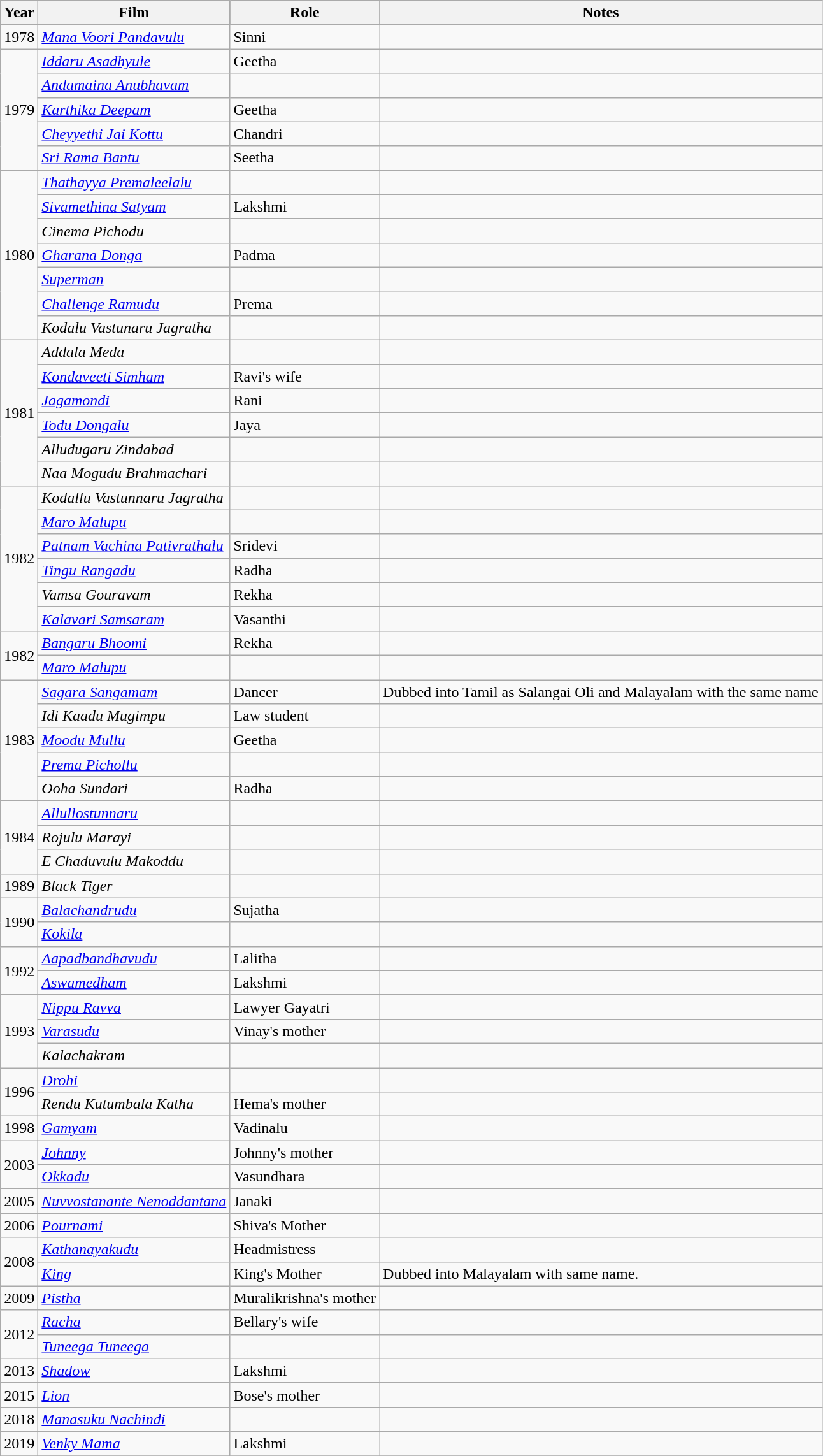<table class="wikitable sortable">
<tr style="background:#000;">
<th>Year</th>
<th>Film</th>
<th>Role</th>
<th>Notes</th>
</tr>
<tr>
<td>1978</td>
<td><em><a href='#'>Mana Voori Pandavulu</a></em></td>
<td>Sinni</td>
<td></td>
</tr>
<tr>
<td rowspan="5">1979</td>
<td><em><a href='#'>Iddaru Asadhyule</a></em></td>
<td>Geetha</td>
<td></td>
</tr>
<tr>
<td><em><a href='#'>Andamaina Anubhavam</a></em></td>
<td></td>
<td></td>
</tr>
<tr>
<td><em><a href='#'>Karthika Deepam</a></em></td>
<td>Geetha</td>
<td></td>
</tr>
<tr>
<td><em><a href='#'>Cheyyethi Jai Kottu</a></em></td>
<td>Chandri</td>
<td></td>
</tr>
<tr>
<td><em><a href='#'>Sri Rama Bantu</a></em></td>
<td>Seetha</td>
<td></td>
</tr>
<tr>
<td rowspan="7">1980</td>
<td><em><a href='#'>Thathayya Premaleelalu</a></em></td>
<td></td>
<td></td>
</tr>
<tr>
<td><em><a href='#'>Sivamethina Satyam</a></em></td>
<td>Lakshmi</td>
<td></td>
</tr>
<tr>
<td><em>Cinema Pichodu</em></td>
<td></td>
<td></td>
</tr>
<tr>
<td><em><a href='#'>Gharana Donga</a></em></td>
<td>Padma</td>
<td></td>
</tr>
<tr>
<td><em><a href='#'>Superman</a> </em></td>
<td></td>
<td></td>
</tr>
<tr>
<td><em><a href='#'>Challenge Ramudu</a></em></td>
<td>Prema</td>
<td></td>
</tr>
<tr>
<td><em>Kodalu Vastunaru Jagratha</em></td>
<td></td>
<td></td>
</tr>
<tr>
<td rowspan="6">1981</td>
<td><em>Addala Meda</em></td>
<td></td>
<td></td>
</tr>
<tr>
<td><em><a href='#'>Kondaveeti Simham</a></em></td>
<td>Ravi's wife</td>
<td></td>
</tr>
<tr>
<td><em><a href='#'>Jagamondi</a></em></td>
<td>Rani</td>
<td></td>
</tr>
<tr>
<td><em><a href='#'>Todu Dongalu</a></em></td>
<td>Jaya</td>
<td></td>
</tr>
<tr>
<td><em>Alludugaru Zindabad</em></td>
<td></td>
<td></td>
</tr>
<tr>
<td><em>Naa Mogudu Brahmachari</em></td>
<td></td>
<td></td>
</tr>
<tr>
<td rowspan="6">1982</td>
<td><em>Kodallu Vastunnaru Jagratha</em></td>
<td></td>
<td></td>
</tr>
<tr>
<td><em><a href='#'>Maro Malupu</a></em></td>
<td></td>
<td></td>
</tr>
<tr>
<td><em><a href='#'>Patnam Vachina Pativrathalu</a></em></td>
<td>Sridevi</td>
<td></td>
</tr>
<tr>
<td><em><a href='#'>Tingu Rangadu</a></em></td>
<td>Radha</td>
<td></td>
</tr>
<tr>
<td><em>Vamsa Gouravam</em></td>
<td>Rekha</td>
<td></td>
</tr>
<tr>
<td><em><a href='#'>Kalavari Samsaram</a></em></td>
<td>Vasanthi</td>
<td></td>
</tr>
<tr>
<td rowspan="2">1982</td>
<td><em><a href='#'>Bangaru Bhoomi</a></em></td>
<td>Rekha</td>
<td></td>
</tr>
<tr>
<td><em><a href='#'>Maro Malupu</a></em></td>
<td></td>
<td></td>
</tr>
<tr>
<td rowspan="5">1983</td>
<td><em><a href='#'>Sagara Sangamam</a></em></td>
<td>Dancer</td>
<td>Dubbed into Tamil as Salangai Oli and Malayalam with the same name</td>
</tr>
<tr>
<td><em>Idi Kaadu Mugimpu</em></td>
<td>Law student</td>
<td></td>
</tr>
<tr>
<td><em><a href='#'>Moodu Mullu</a></em></td>
<td>Geetha</td>
<td></td>
</tr>
<tr>
<td><em><a href='#'>Prema Pichollu</a></em></td>
<td></td>
<td></td>
</tr>
<tr>
<td><em>Ooha Sundari</em></td>
<td>Radha</td>
<td></td>
</tr>
<tr>
<td rowspan="3">1984</td>
<td><em><a href='#'>Allullostunnaru</a></em></td>
<td></td>
<td></td>
</tr>
<tr>
<td><em>Rojulu Marayi</em></td>
<td></td>
<td></td>
</tr>
<tr>
<td><em>E Chaduvulu Makoddu</em></td>
<td></td>
<td></td>
</tr>
<tr>
<td>1989</td>
<td><em>Black Tiger</em></td>
<td></td>
<td></td>
</tr>
<tr>
<td rowspan="2">1990</td>
<td><em><a href='#'>Balachandrudu</a></em></td>
<td>Sujatha</td>
<td></td>
</tr>
<tr>
<td><em><a href='#'>Kokila</a></em></td>
<td></td>
<td></td>
</tr>
<tr>
<td rowspan="2">1992</td>
<td><em><a href='#'>Aapadbandhavudu</a></em></td>
<td>Lalitha</td>
<td></td>
</tr>
<tr>
<td><em><a href='#'>Aswamedham</a></em></td>
<td>Lakshmi</td>
<td></td>
</tr>
<tr>
<td rowspan="3">1993</td>
<td><em><a href='#'>Nippu Ravva</a></em></td>
<td>Lawyer Gayatri</td>
<td></td>
</tr>
<tr>
<td><em><a href='#'>Varasudu</a></em></td>
<td>Vinay's mother</td>
<td></td>
</tr>
<tr>
<td><em>Kalachakram</em></td>
<td></td>
<td></td>
</tr>
<tr>
<td rowspan="2">1996</td>
<td><em><a href='#'>Drohi</a></em></td>
<td></td>
<td></td>
</tr>
<tr>
<td><em>Rendu Kutumbala Katha</em></td>
<td>Hema's mother</td>
<td></td>
</tr>
<tr>
<td>1998</td>
<td><em><a href='#'>Gamyam</a></em></td>
<td>Vadinalu</td>
<td></td>
</tr>
<tr>
<td rowspan="2">2003</td>
<td><em><a href='#'>Johnny</a></em></td>
<td>Johnny's mother</td>
<td></td>
</tr>
<tr>
<td><em><a href='#'>Okkadu</a></em></td>
<td>Vasundhara</td>
<td></td>
</tr>
<tr>
<td>2005</td>
<td><em><a href='#'>Nuvvostanante Nenoddantana</a></em></td>
<td>Janaki</td>
<td></td>
</tr>
<tr>
<td>2006</td>
<td><em><a href='#'>Pournami</a></em></td>
<td>Shiva's Mother</td>
<td></td>
</tr>
<tr>
<td rowspan="2">2008</td>
<td><em><a href='#'>Kathanayakudu</a></em></td>
<td>Headmistress</td>
<td></td>
</tr>
<tr>
<td><em><a href='#'>King</a></em></td>
<td>King's Mother</td>
<td>Dubbed into Malayalam with same name.</td>
</tr>
<tr>
<td>2009</td>
<td><em><a href='#'>Pistha</a></em></td>
<td>Muralikrishna's mother</td>
<td></td>
</tr>
<tr>
<td rowspan="2">2012</td>
<td><em><a href='#'>Racha</a></em></td>
<td>Bellary's wife</td>
<td></td>
</tr>
<tr>
<td><em><a href='#'>Tuneega Tuneega</a></em></td>
<td></td>
<td></td>
</tr>
<tr>
<td>2013</td>
<td><em><a href='#'>Shadow</a></em></td>
<td>Lakshmi</td>
<td></td>
</tr>
<tr>
<td>2015</td>
<td><em><a href='#'>Lion</a></em></td>
<td>Bose's mother</td>
<td></td>
</tr>
<tr>
<td>2018</td>
<td><em><a href='#'>Manasuku Nachindi</a></em></td>
<td></td>
<td></td>
</tr>
<tr>
<td>2019</td>
<td><em><a href='#'>Venky Mama</a></em></td>
<td>Lakshmi</td>
<td></td>
</tr>
<tr>
</tr>
</table>
